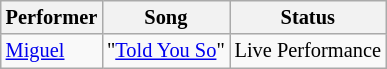<table class="wikitable" style="font-size:85%">
<tr>
<th>Performer</th>
<th>Song</th>
<th>Status</th>
</tr>
<tr>
<td> <a href='#'>Miguel</a></td>
<td>"<a href='#'>Told You So</a>"</td>
<td>Live Performance</td>
</tr>
</table>
